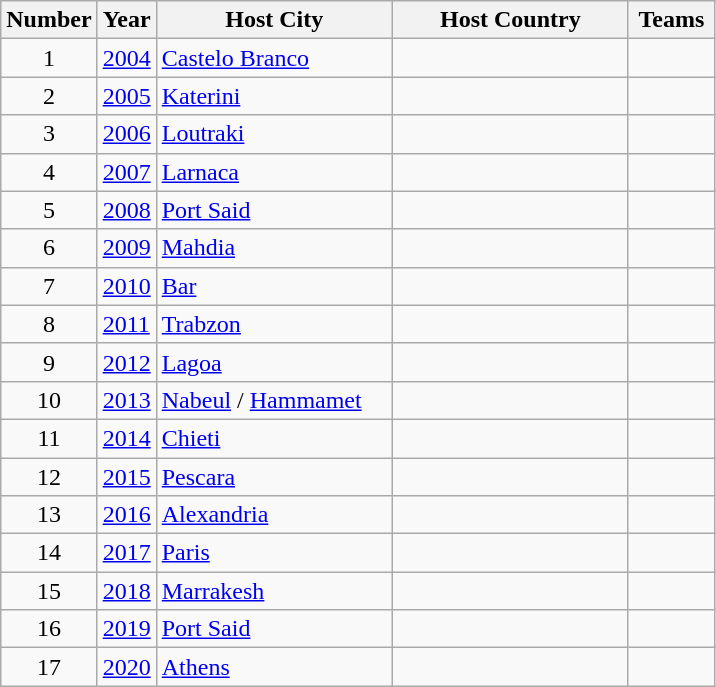<table class="wikitable" style="font-size:100%">
<tr>
<th width=30>Number</th>
<th width=30>Year</th>
<th width=150>Host City</th>
<th width=150>Host Country</th>
<th width=50>Teams</th>
</tr>
<tr>
<td align=center>1</td>
<td><a href='#'>2004</a></td>
<td><a href='#'>Castelo Branco</a></td>
<td></td>
<td align=center></td>
</tr>
<tr>
<td align=center>2</td>
<td><a href='#'>2005</a></td>
<td><a href='#'>Katerini</a></td>
<td></td>
<td align=center></td>
</tr>
<tr>
<td align=center>3</td>
<td><a href='#'>2006</a></td>
<td><a href='#'>Loutraki</a></td>
<td></td>
<td align=center></td>
</tr>
<tr>
<td align=center>4</td>
<td><a href='#'>2007</a></td>
<td><a href='#'>Larnaca</a></td>
<td></td>
<td align=center></td>
</tr>
<tr>
<td align=center>5</td>
<td><a href='#'>2008</a></td>
<td><a href='#'>Port Said</a></td>
<td></td>
<td align=center></td>
</tr>
<tr>
<td align=center>6</td>
<td><a href='#'>2009</a></td>
<td><a href='#'>Mahdia</a></td>
<td></td>
<td align=center></td>
</tr>
<tr>
<td align=center>7</td>
<td><a href='#'>2010</a></td>
<td><a href='#'>Bar</a></td>
<td></td>
<td align=center></td>
</tr>
<tr>
<td align=center>8</td>
<td><a href='#'>2011</a></td>
<td><a href='#'>Trabzon</a></td>
<td></td>
<td align=center></td>
</tr>
<tr>
<td align=center>9</td>
<td><a href='#'>2012</a></td>
<td><a href='#'>Lagoa</a></td>
<td></td>
<td align=center></td>
</tr>
<tr>
<td align=center>10</td>
<td><a href='#'>2013</a></td>
<td><a href='#'>Nabeul</a> / <a href='#'>Hammamet</a></td>
<td></td>
<td align=center></td>
</tr>
<tr>
<td align=center>11</td>
<td><a href='#'>2014</a></td>
<td><a href='#'>Chieti</a></td>
<td></td>
<td align=center></td>
</tr>
<tr>
<td align=center>12</td>
<td><a href='#'>2015</a></td>
<td><a href='#'>Pescara</a></td>
<td></td>
<td align=center></td>
</tr>
<tr>
<td align=center>13</td>
<td><a href='#'>2016</a></td>
<td><a href='#'>Alexandria</a></td>
<td></td>
<td align=center></td>
</tr>
<tr>
<td align=center>14</td>
<td><a href='#'>2017</a></td>
<td><a href='#'>Paris</a></td>
<td></td>
<td align=center></td>
</tr>
<tr>
<td align=center>15</td>
<td><a href='#'>2018</a></td>
<td><a href='#'>Marrakesh</a></td>
<td></td>
<td align=center></td>
</tr>
<tr>
<td align=center>16</td>
<td><a href='#'>2019</a></td>
<td><a href='#'>Port Said</a></td>
<td></td>
<td align=center></td>
</tr>
<tr>
<td align=center>17</td>
<td><a href='#'>2020</a></td>
<td><a href='#'>Athens</a></td>
<td></td>
<td align=center></td>
</tr>
</table>
